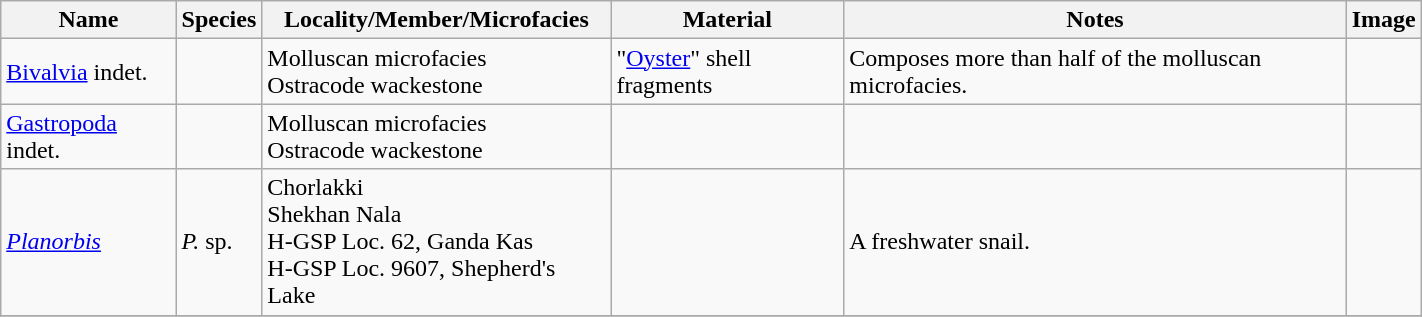<table class="wikitable" align="center" width="75%">
<tr>
<th>Name</th>
<th>Species</th>
<th>Locality/Member/Microfacies</th>
<th>Material</th>
<th>Notes</th>
<th>Image</th>
</tr>
<tr>
<td><a href='#'>Bivalvia</a> indet.</td>
<td></td>
<td>Molluscan microfacies<br>Ostracode wackestone</td>
<td>"<a href='#'>Oyster</a>" shell fragments</td>
<td>Composes more than half of the molluscan microfacies.</td>
<td></td>
</tr>
<tr>
<td><a href='#'>Gastropoda</a> indet.</td>
<td></td>
<td>Molluscan microfacies<br>Ostracode wackestone</td>
<td></td>
<td></td>
<td></td>
</tr>
<tr>
<td><em><a href='#'>Planorbis</a></em></td>
<td><em>P.</em> sp.</td>
<td>Chorlakki<br>Shekhan Nala<br>H-GSP Loc. 62, Ganda Kas<br>H-GSP Loc. 9607, Shepherd's Lake</td>
<td></td>
<td>A freshwater snail.</td>
<td></td>
</tr>
<tr>
</tr>
</table>
